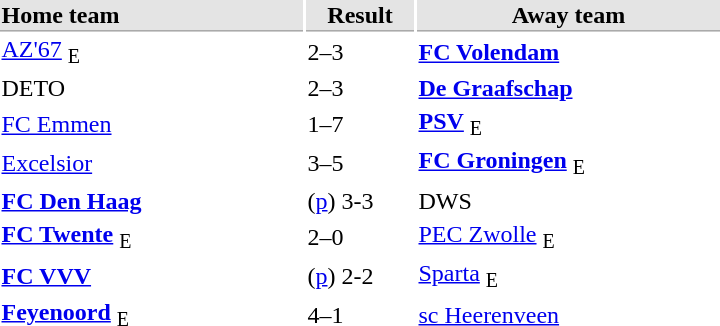<table>
<tr bgcolor="#E4E4E4">
<th style="border-bottom:1px solid #AAAAAA" width="200" align="left">Home team</th>
<th style="border-bottom:1px solid #AAAAAA" width="70" align="center">Result</th>
<th style="border-bottom:1px solid #AAAAAA" width="200">Away team</th>
</tr>
<tr>
<td><a href='#'>AZ'67</a> <sub>E</sub></td>
<td>2–3</td>
<td><strong><a href='#'>FC Volendam</a></strong></td>
</tr>
<tr>
<td>DETO</td>
<td>2–3</td>
<td><strong><a href='#'>De Graafschap</a></strong></td>
</tr>
<tr>
<td><a href='#'>FC Emmen</a></td>
<td>1–7</td>
<td><strong><a href='#'>PSV</a></strong> <sub>E</sub></td>
</tr>
<tr>
<td><a href='#'>Excelsior</a></td>
<td>3–5</td>
<td><strong><a href='#'>FC Groningen</a></strong> <sub>E</sub></td>
</tr>
<tr>
<td><strong><a href='#'>FC Den Haag</a></strong></td>
<td>(<a href='#'>p</a>) 3-3</td>
<td>DWS</td>
</tr>
<tr>
<td><strong><a href='#'>FC Twente</a></strong> <sub>E</sub></td>
<td>2–0</td>
<td><a href='#'>PEC Zwolle</a> <sub>E</sub></td>
</tr>
<tr>
<td><strong><a href='#'>FC VVV</a></strong></td>
<td>(<a href='#'>p</a>) 2-2</td>
<td><a href='#'>Sparta</a> <sub>E</sub></td>
</tr>
<tr>
<td><strong><a href='#'>Feyenoord</a></strong> <sub>E</sub></td>
<td>4–1</td>
<td><a href='#'>sc Heerenveen</a></td>
</tr>
</table>
